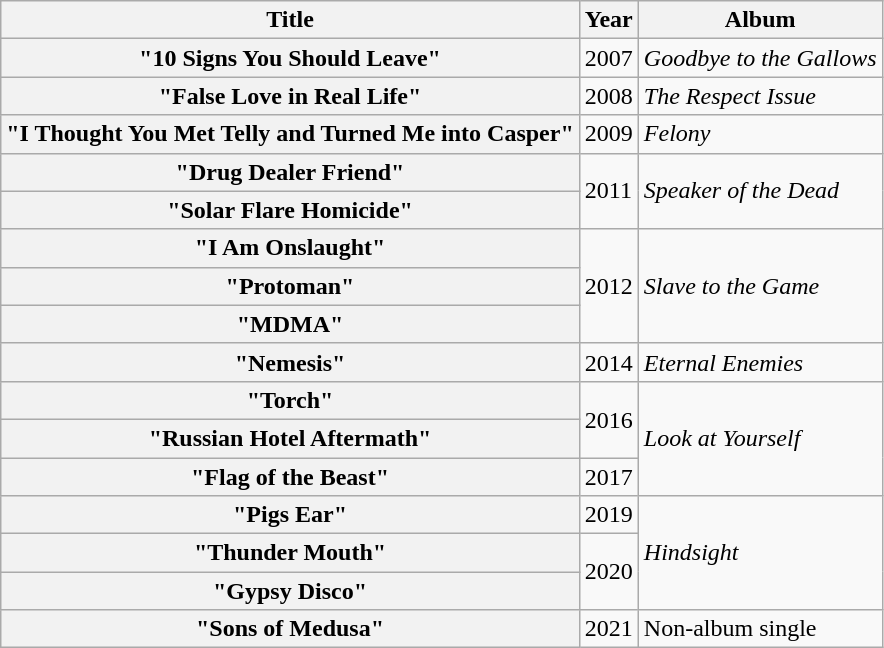<table class="wikitable plainrowheaders">
<tr>
<th scope="col">Title</th>
<th scope="col">Year</th>
<th scope="col">Album</th>
</tr>
<tr>
<th scope="row">"10 Signs You Should Leave"</th>
<td>2007</td>
<td><em>Goodbye to the Gallows</em></td>
</tr>
<tr>
<th scope="row">"False Love in Real Life"</th>
<td>2008</td>
<td><em>The Respect Issue</em></td>
</tr>
<tr>
<th scope="row">"I Thought You Met Telly and Turned Me into Casper"</th>
<td>2009</td>
<td><em>Felony</em></td>
</tr>
<tr>
<th scope="row">"Drug Dealer Friend"</th>
<td rowspan=2>2011</td>
<td rowspan=2><em>Speaker of the Dead</em></td>
</tr>
<tr>
<th scope="row">"Solar Flare Homicide"</th>
</tr>
<tr>
<th scope="row">"I Am Onslaught"</th>
<td rowspan=3>2012</td>
<td rowspan=3><em>Slave to the Game</em></td>
</tr>
<tr>
<th scope="row">"Protoman"</th>
</tr>
<tr>
<th scope="row">"MDMA"</th>
</tr>
<tr>
<th scope="row">"Nemesis"</th>
<td>2014</td>
<td><em>Eternal Enemies</em></td>
</tr>
<tr>
<th scope="row">"Torch"</th>
<td rowspan=2>2016</td>
<td rowspan=3><em>Look at Yourself</em></td>
</tr>
<tr>
<th scope="row">"Russian Hotel Aftermath"</th>
</tr>
<tr>
<th scope="row">"Flag of the Beast"</th>
<td>2017</td>
</tr>
<tr>
<th scope="row">"Pigs Ear"</th>
<td>2019</td>
<td rowspan=3><em>Hindsight</em></td>
</tr>
<tr>
<th scope="row">"Thunder Mouth"</th>
<td rowspan=2>2020</td>
</tr>
<tr>
<th scope="row">"Gypsy Disco"</th>
</tr>
<tr>
<th scope="row">"Sons of Medusa"</th>
<td>2021</td>
<td>Non-album single</td>
</tr>
</table>
